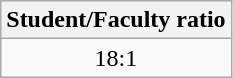<table class="wikitable" style="text-align:center">
<tr>
<th>Student/Faculty ratio</th>
</tr>
<tr>
<td>18:1</td>
</tr>
</table>
